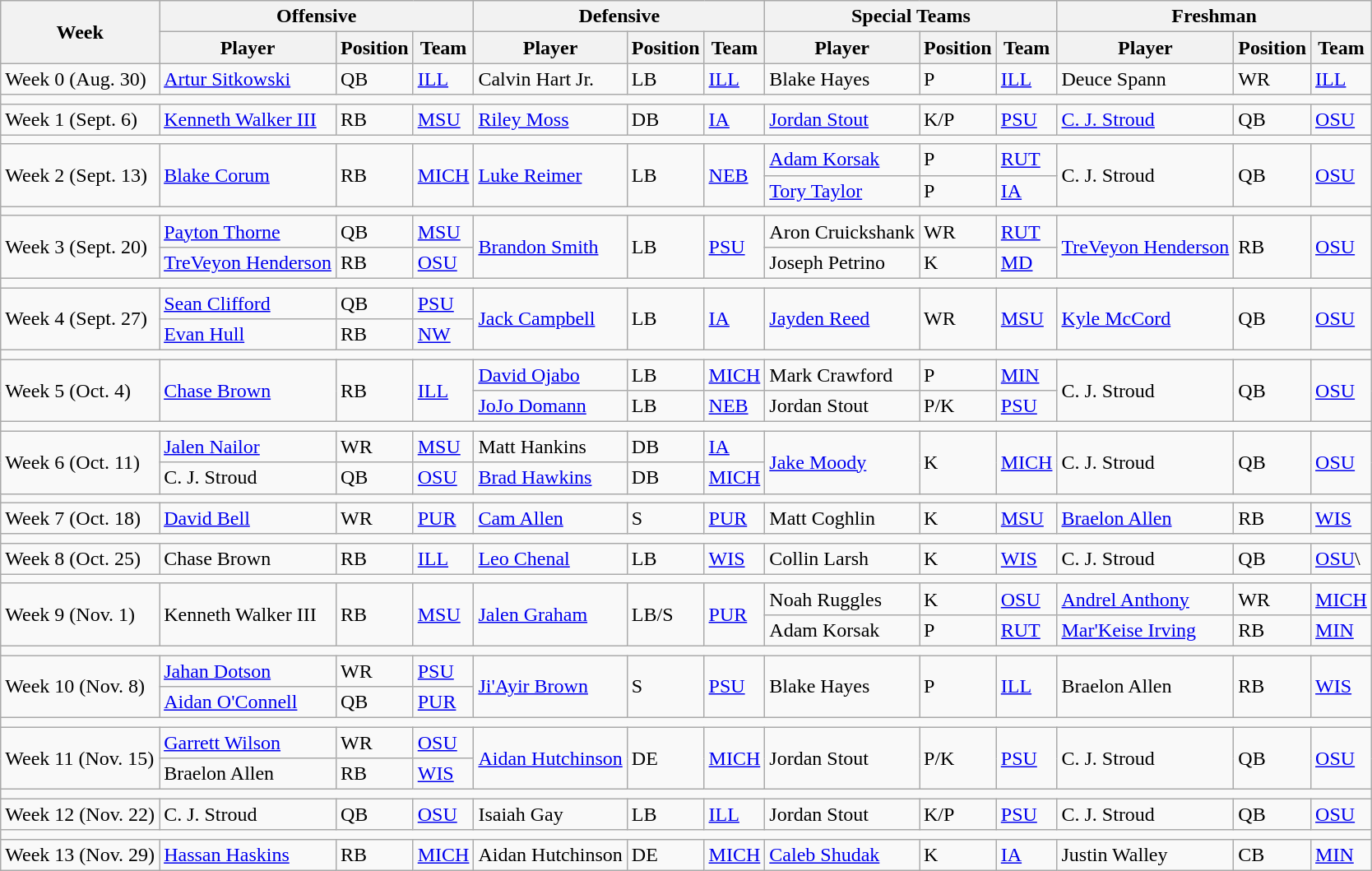<table class="wikitable">
<tr>
<th rowspan="2">Week</th>
<th colspan="3">Offensive</th>
<th colspan="3">Defensive</th>
<th colspan="3">Special Teams</th>
<th colspan="3">Freshman</th>
</tr>
<tr>
<th>Player</th>
<th>Position</th>
<th>Team</th>
<th>Player</th>
<th>Position</th>
<th>Team</th>
<th>Player</th>
<th>Position</th>
<th>Team</th>
<th>Player</th>
<th>Position</th>
<th>Team</th>
</tr>
<tr>
<td>Week 0 (Aug. 30) </td>
<td><a href='#'>Artur Sitkowski</a></td>
<td>QB</td>
<td><a href='#'>ILL</a></td>
<td>Calvin Hart Jr.</td>
<td>LB</td>
<td><a href='#'>ILL</a></td>
<td>Blake Hayes</td>
<td>P</td>
<td><a href='#'>ILL</a></td>
<td>Deuce Spann</td>
<td>WR</td>
<td><a href='#'>ILL</a></td>
</tr>
<tr>
<td colspan="13"></td>
</tr>
<tr>
<td>Week 1 (Sept. 6) </td>
<td><a href='#'>Kenneth Walker III</a></td>
<td>RB</td>
<td><a href='#'>MSU</a></td>
<td><a href='#'>Riley Moss</a></td>
<td>DB</td>
<td><a href='#'>IA</a></td>
<td><a href='#'>Jordan Stout</a></td>
<td>K/P</td>
<td><a href='#'>PSU</a></td>
<td><a href='#'>C. J. Stroud</a></td>
<td>QB</td>
<td><a href='#'>OSU</a></td>
</tr>
<tr>
<td colspan="13"></td>
</tr>
<tr>
<td rowspan=2>Week 2 (Sept. 13) </td>
<td rowspan=2><a href='#'>Blake Corum</a></td>
<td rowspan=2>RB</td>
<td rowspan=2><a href='#'>MICH</a></td>
<td rowspan=2><a href='#'>Luke Reimer</a></td>
<td rowspan=2>LB</td>
<td rowspan=2><a href='#'>NEB</a></td>
<td><a href='#'>Adam Korsak</a></td>
<td>P</td>
<td><a href='#'>RUT</a></td>
<td rowspan=2>C. J. Stroud</td>
<td rowspan=2>QB</td>
<td rowspan=2><a href='#'>OSU</a></td>
</tr>
<tr>
<td><a href='#'>Tory Taylor</a></td>
<td>P</td>
<td><a href='#'>IA</a></td>
</tr>
<tr>
<td colspan="13"></td>
</tr>
<tr>
<td rowspan=2>Week 3 (Sept. 20) </td>
<td><a href='#'>Payton Thorne</a></td>
<td>QB</td>
<td><a href='#'>MSU</a></td>
<td rowspan=2><a href='#'>Brandon Smith</a></td>
<td rowspan=2>LB</td>
<td rowspan=2><a href='#'>PSU</a></td>
<td>Aron Cruickshank</td>
<td>WR</td>
<td><a href='#'>RUT</a></td>
<td rowspan=2><a href='#'>TreVeyon Henderson</a></td>
<td rowspan=2>RB</td>
<td rowspan=2><a href='#'>OSU</a></td>
</tr>
<tr>
<td><a href='#'>TreVeyon Henderson</a></td>
<td>RB</td>
<td><a href='#'>OSU</a></td>
<td>Joseph Petrino</td>
<td>K</td>
<td><a href='#'>MD</a></td>
</tr>
<tr>
<td colspan="13"></td>
</tr>
<tr>
<td rowspan=2>Week 4 (Sept. 27) </td>
<td><a href='#'>Sean Clifford</a></td>
<td>QB</td>
<td><a href='#'>PSU</a></td>
<td rowspan=2><a href='#'>Jack Campbell</a></td>
<td rowspan=2>LB</td>
<td rowspan=2><a href='#'>IA</a></td>
<td rowspan=2><a href='#'>Jayden Reed</a></td>
<td rowspan=2>WR</td>
<td rowspan=2><a href='#'>MSU</a></td>
<td rowspan=2><a href='#'>Kyle McCord</a></td>
<td rowspan=2>QB</td>
<td rowspan=2><a href='#'>OSU</a></td>
</tr>
<tr>
<td><a href='#'>Evan Hull</a></td>
<td>RB</td>
<td><a href='#'>NW</a></td>
</tr>
<tr>
<td colspan="13"></td>
</tr>
<tr>
<td rowspan=2>Week 5 (Oct. 4) </td>
<td rowspan=2><a href='#'>Chase Brown</a></td>
<td rowspan=2>RB</td>
<td rowspan=2><a href='#'>ILL</a></td>
<td><a href='#'>David Ojabo</a></td>
<td>LB</td>
<td><a href='#'>MICH</a></td>
<td>Mark Crawford</td>
<td>P</td>
<td><a href='#'>MIN</a></td>
<td rowspan=2>C. J. Stroud</td>
<td rowspan=2>QB</td>
<td rowspan=2><a href='#'>OSU</a></td>
</tr>
<tr>
<td><a href='#'>JoJo Domann</a></td>
<td>LB</td>
<td><a href='#'>NEB</a></td>
<td>Jordan Stout</td>
<td>P/K</td>
<td><a href='#'>PSU</a></td>
</tr>
<tr>
<td colspan="13"></td>
</tr>
<tr>
<td rowspan=2>Week 6 (Oct. 11) </td>
<td><a href='#'>Jalen Nailor</a></td>
<td>WR</td>
<td><a href='#'>MSU</a></td>
<td>Matt Hankins</td>
<td>DB</td>
<td><a href='#'>IA</a></td>
<td rowspan=2><a href='#'>Jake Moody</a></td>
<td rowspan=2>K</td>
<td rowspan=2><a href='#'>MICH</a></td>
<td rowspan=2>C. J. Stroud</td>
<td rowspan=2>QB</td>
<td rowspan=2><a href='#'>OSU</a></td>
</tr>
<tr>
<td>C. J. Stroud</td>
<td>QB</td>
<td><a href='#'>OSU</a></td>
<td><a href='#'>Brad Hawkins</a></td>
<td>DB</td>
<td><a href='#'>MICH</a></td>
</tr>
<tr>
<td colspan="13"></td>
</tr>
<tr>
<td>Week 7 (Oct. 18) </td>
<td><a href='#'>David Bell</a></td>
<td>WR</td>
<td><a href='#'>PUR</a></td>
<td><a href='#'>Cam Allen</a></td>
<td>S</td>
<td><a href='#'>PUR</a></td>
<td>Matt Coghlin</td>
<td>K</td>
<td><a href='#'>MSU</a></td>
<td><a href='#'>Braelon Allen</a></td>
<td>RB</td>
<td><a href='#'>WIS</a></td>
</tr>
<tr>
<td colspan="13"></td>
</tr>
<tr>
<td>Week 8 (Oct. 25) </td>
<td>Chase Brown</td>
<td>RB</td>
<td><a href='#'>ILL</a></td>
<td><a href='#'>Leo Chenal</a></td>
<td>LB</td>
<td><a href='#'>WIS</a></td>
<td>Collin Larsh</td>
<td>K</td>
<td><a href='#'>WIS</a></td>
<td>C. J. Stroud</td>
<td>QB</td>
<td><a href='#'>OSU</a>\</td>
</tr>
<tr>
<td colspan="13"></td>
</tr>
<tr>
<td rowspan=2>Week 9 (Nov. 1) </td>
<td rowspan=2>Kenneth Walker III</td>
<td rowspan=2>RB</td>
<td rowspan=2><a href='#'>MSU</a></td>
<td rowspan=2><a href='#'>Jalen Graham</a></td>
<td rowspan=2>LB/S</td>
<td rowspan=2><a href='#'>PUR</a></td>
<td>Noah Ruggles</td>
<td>K</td>
<td><a href='#'>OSU</a></td>
<td><a href='#'>Andrel Anthony</a></td>
<td>WR</td>
<td><a href='#'>MICH</a></td>
</tr>
<tr>
<td>Adam Korsak</td>
<td>P</td>
<td><a href='#'>RUT</a></td>
<td><a href='#'>Mar'Keise Irving</a></td>
<td>RB</td>
<td><a href='#'>MIN</a></td>
</tr>
<tr>
<td colspan="13"></td>
</tr>
<tr>
<td rowspan=2>Week 10 (Nov. 8) </td>
<td><a href='#'>Jahan Dotson</a></td>
<td>WR</td>
<td><a href='#'>PSU</a></td>
<td rowspan=2><a href='#'>Ji'Ayir Brown</a></td>
<td rowspan=2>S</td>
<td rowspan=2><a href='#'>PSU</a></td>
<td rowspan=2>Blake Hayes</td>
<td rowspan=2>P</td>
<td rowspan=2><a href='#'>ILL</a></td>
<td rowspan=2>Braelon Allen</td>
<td rowspan=2>RB</td>
<td rowspan=2><a href='#'>WIS</a></td>
</tr>
<tr>
<td><a href='#'>Aidan O'Connell</a></td>
<td>QB</td>
<td><a href='#'>PUR</a></td>
</tr>
<tr>
<td colspan="13"></td>
</tr>
<tr>
<td rowspan=2>Week 11 (Nov. 15) </td>
<td><a href='#'>Garrett Wilson</a></td>
<td>WR</td>
<td><a href='#'>OSU</a></td>
<td rowspan=2><a href='#'>Aidan Hutchinson</a></td>
<td rowspan=2>DE</td>
<td rowspan=2><a href='#'>MICH</a></td>
<td rowspan=2>Jordan Stout</td>
<td rowspan=2>P/K</td>
<td rowspan=2><a href='#'>PSU</a></td>
<td rowspan=2>C. J. Stroud</td>
<td rowspan=2>QB</td>
<td rowspan=2><a href='#'>OSU</a></td>
</tr>
<tr>
<td>Braelon Allen</td>
<td>RB</td>
<td><a href='#'>WIS</a></td>
</tr>
<tr>
<td colspan="13"></td>
</tr>
<tr>
<td>Week 12 (Nov. 22) </td>
<td>C. J. Stroud</td>
<td>QB</td>
<td><a href='#'>OSU</a></td>
<td>Isaiah Gay</td>
<td>LB</td>
<td><a href='#'>ILL</a></td>
<td>Jordan Stout</td>
<td>K/P</td>
<td><a href='#'>PSU</a></td>
<td>C. J. Stroud</td>
<td>QB</td>
<td><a href='#'>OSU</a></td>
</tr>
<tr>
<td colspan="13"></td>
</tr>
<tr>
<td>Week 13 (Nov. 29) </td>
<td><a href='#'>Hassan Haskins</a></td>
<td>RB</td>
<td><a href='#'>MICH</a></td>
<td>Aidan Hutchinson</td>
<td>DE</td>
<td><a href='#'>MICH</a></td>
<td><a href='#'>Caleb Shudak</a></td>
<td>K</td>
<td><a href='#'>IA</a></td>
<td>Justin Walley</td>
<td>CB</td>
<td><a href='#'>MIN</a></td>
</tr>
</table>
